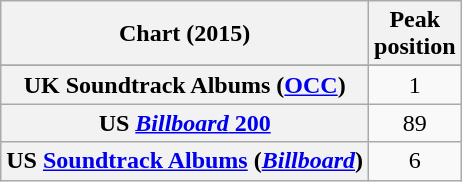<table class="wikitable sortable plainrowheaders" style="text-align:center">
<tr>
<th scope="col">Chart (2015)</th>
<th scope="col">Peak<br>position</th>
</tr>
<tr>
</tr>
<tr>
<th scope="row">UK Soundtrack Albums (<a href='#'>OCC</a>)</th>
<td>1</td>
</tr>
<tr>
<th scope="row">US <a href='#'><em>Billboard</em> 200</a></th>
<td>89</td>
</tr>
<tr>
<th scope="row">US <a href='#'>Soundtrack Albums</a> (<em><a href='#'>Billboard</a></em>)</th>
<td>6</td>
</tr>
</table>
